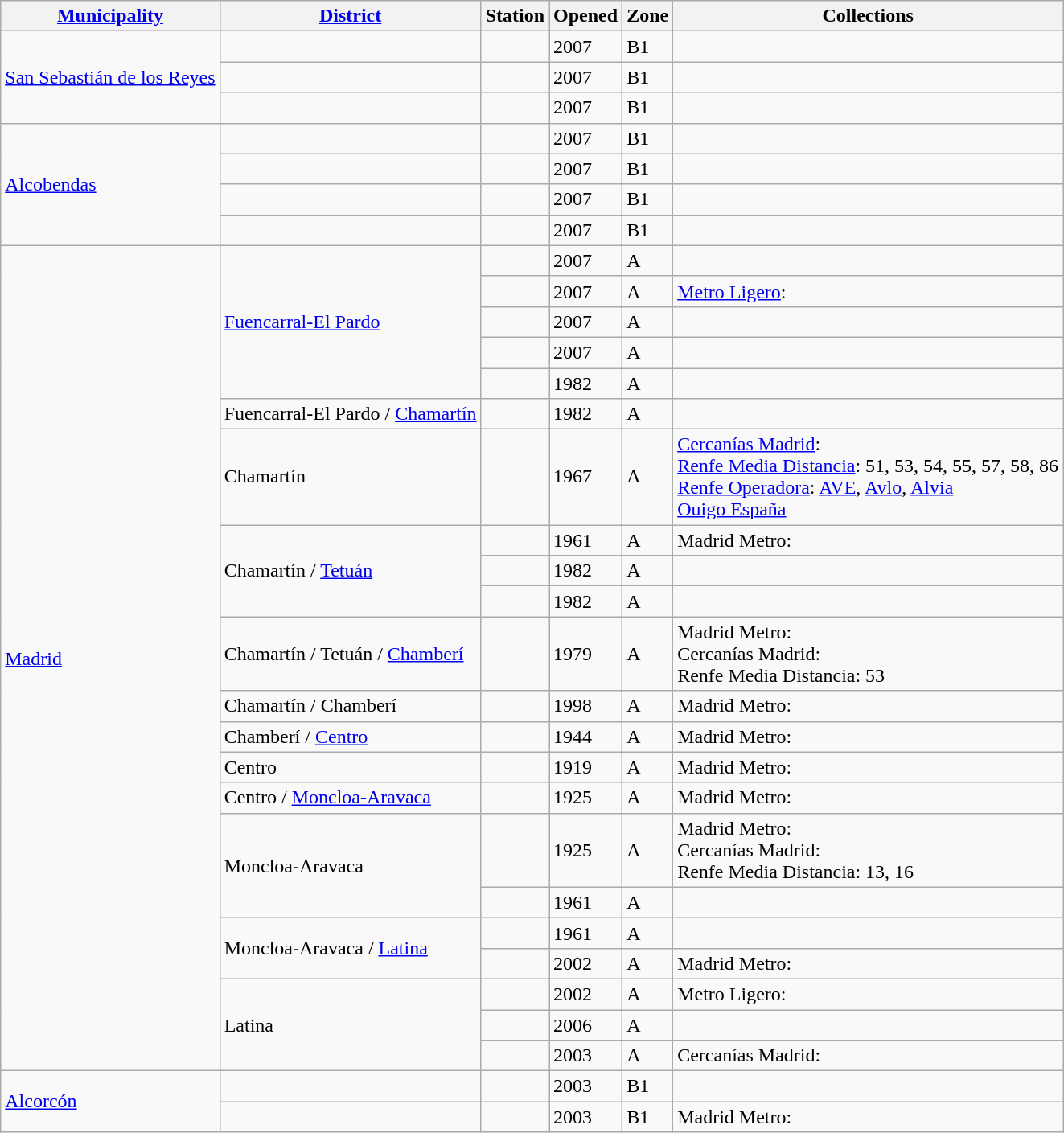<table class="wikitable">
<tr>
<th><a href='#'>Municipality</a></th>
<th><a href='#'>District</a></th>
<th>Station</th>
<th>Opened</th>
<th>Zone</th>
<th>Collections</th>
</tr>
<tr>
<td rowspan=3><a href='#'>San Sebastián de los Reyes</a></td>
<td></td>
<td> </td>
<td>2007</td>
<td>B1</td>
<td></td>
</tr>
<tr>
<td></td>
<td> </td>
<td>2007</td>
<td>B1</td>
<td></td>
</tr>
<tr>
<td></td>
<td> </td>
<td>2007</td>
<td>B1</td>
<td></td>
</tr>
<tr>
<td rowspan=4><a href='#'>Alcobendas</a></td>
<td></td>
<td> </td>
<td>2007</td>
<td>B1</td>
<td></td>
</tr>
<tr>
<td></td>
<td> </td>
<td>2007</td>
<td>B1</td>
<td></td>
</tr>
<tr>
<td></td>
<td> </td>
<td>2007</td>
<td>B1</td>
<td></td>
</tr>
<tr>
<td></td>
<td> </td>
<td>2007</td>
<td>B1</td>
<td></td>
</tr>
<tr>
<td rowspan=22><a href='#'>Madrid</a></td>
<td rowspan=5><a href='#'>Fuencarral-El Pardo</a></td>
<td> </td>
<td>2007</td>
<td>A</td>
<td></td>
</tr>
<tr>
<td> </td>
<td>2007</td>
<td>A</td>
<td><a href='#'>Metro Ligero</a>: </td>
</tr>
<tr>
<td> </td>
<td>2007</td>
<td>A</td>
<td></td>
</tr>
<tr>
<td> </td>
<td>2007</td>
<td>A</td>
<td></td>
</tr>
<tr>
<td></td>
<td>1982</td>
<td>A</td>
<td></td>
</tr>
<tr>
<td>Fuencarral-El Pardo / <a href='#'>Chamartín</a></td>
<td></td>
<td>1982</td>
<td>A</td>
<td></td>
</tr>
<tr>
<td>Chamartín</td>
<td> </td>
<td>1967</td>
<td>A</td>
<td><a href='#'>Cercanías Madrid</a>:       <br><a href='#'>Renfe Media Distancia</a>: 51, 53, 54, 55, 57, 58, 86<br><a href='#'>Renfe Operadora</a>: <a href='#'>AVE</a>, <a href='#'>Avlo</a>, <a href='#'>Alvia</a><br><a href='#'>Ouigo España</a></td>
</tr>
<tr>
<td rowspan=3>Chamartín / <a href='#'>Tetuán</a></td>
<td> </td>
<td>1961</td>
<td>A</td>
<td>Madrid Metro:  </td>
</tr>
<tr>
<td></td>
<td>1982</td>
<td>A</td>
<td></td>
</tr>
<tr>
<td></td>
<td>1982</td>
<td>A</td>
<td></td>
</tr>
<tr>
<td>Chamartín / Tetuán / <a href='#'>Chamberí</a></td>
<td> </td>
<td>1979</td>
<td>A</td>
<td>Madrid Metro:  <br>Cercanías Madrid:       <br>Renfe Media Distancia: 53</td>
</tr>
<tr>
<td>Chamartín / Chamberí</td>
<td> </td>
<td>1998</td>
<td>A</td>
<td>Madrid Metro: </td>
</tr>
<tr>
<td>Chamberí / <a href='#'>Centro</a></td>
<td></td>
<td>1944</td>
<td>A</td>
<td>Madrid Metro:  </td>
</tr>
<tr>
<td>Centro</td>
<td> </td>
<td>1919</td>
<td>A</td>
<td>Madrid Metro: </td>
</tr>
<tr>
<td>Centro / <a href='#'>Moncloa-Aravaca</a></td>
<td> </td>
<td>1925</td>
<td>A</td>
<td>Madrid Metro:  </td>
</tr>
<tr>
<td rowspan=2>Moncloa-Aravaca</td>
<td> </td>
<td>1925</td>
<td>A</td>
<td>Madrid Metro:  <br>Cercanías Madrid:   <br>Renfe Media Distancia: 13, 16</td>
</tr>
<tr>
<td> </td>
<td>1961</td>
<td>A</td>
<td></td>
</tr>
<tr>
<td rowspan=2>Moncloa-Aravaca / <a href='#'>Latina</a></td>
<td> </td>
<td>1961</td>
<td>A</td>
<td></td>
</tr>
<tr>
<td> </td>
<td>2002</td>
<td>A</td>
<td>Madrid Metro: </td>
</tr>
<tr>
<td rowspan=3>Latina</td>
<td> </td>
<td>2002</td>
<td>A</td>
<td>Metro Ligero:  </td>
</tr>
<tr>
<td> </td>
<td>2006</td>
<td>A</td>
<td></td>
</tr>
<tr>
<td> </td>
<td>2003</td>
<td>A</td>
<td>Cercanías Madrid: </td>
</tr>
<tr>
<td rowspan=2><a href='#'>Alcorcón</a></td>
<td></td>
<td> </td>
<td>2003</td>
<td>B1</td>
<td></td>
</tr>
<tr>
<td></td>
<td> </td>
<td>2003</td>
<td>B1</td>
<td>Madrid Metro: </td>
</tr>
</table>
